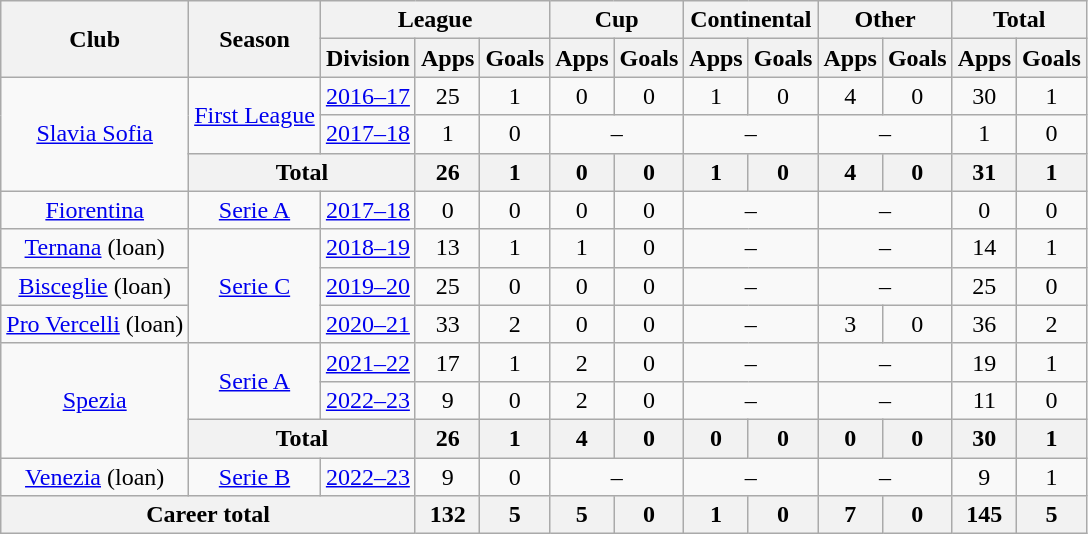<table class="wikitable" style="text-align: center">
<tr>
<th rowspan=2>Club</th>
<th rowspan=2>Season</th>
<th colspan=3>League</th>
<th colspan=2>Cup</th>
<th colspan=2>Continental</th>
<th colspan=2>Other</th>
<th colspan=2>Total</th>
</tr>
<tr>
<th>Division</th>
<th>Apps</th>
<th>Goals</th>
<th>Apps</th>
<th>Goals</th>
<th>Apps</th>
<th>Goals</th>
<th>Apps</th>
<th>Goals</th>
<th>Apps</th>
<th>Goals</th>
</tr>
<tr>
<td rowspan=3><a href='#'>Slavia Sofia</a></td>
<td rowspan=2><a href='#'>First League</a></td>
<td><a href='#'>2016–17</a></td>
<td>25</td>
<td>1</td>
<td>0</td>
<td>0</td>
<td>1</td>
<td>0</td>
<td>4</td>
<td>0</td>
<td>30</td>
<td>1</td>
</tr>
<tr>
<td><a href='#'>2017–18</a></td>
<td>1</td>
<td>0</td>
<td colspan=2>–</td>
<td colspan=2>–</td>
<td colspan=2>–</td>
<td>1</td>
<td>0</td>
</tr>
<tr>
<th colspan=2>Total</th>
<th>26</th>
<th>1</th>
<th>0</th>
<th>0</th>
<th>1</th>
<th>0</th>
<th>4</th>
<th>0</th>
<th>31</th>
<th>1</th>
</tr>
<tr>
<td><a href='#'>Fiorentina</a></td>
<td rowspan=1><a href='#'>Serie A</a></td>
<td><a href='#'>2017–18</a></td>
<td>0</td>
<td>0</td>
<td>0</td>
<td>0</td>
<td colspan=2>–</td>
<td colspan=2>–</td>
<td>0</td>
<td>0</td>
</tr>
<tr>
<td rowspan=1><a href='#'>Ternana</a> (loan)</td>
<td rowspan=3><a href='#'>Serie C</a></td>
<td><a href='#'>2018–19</a></td>
<td>13</td>
<td>1</td>
<td>1</td>
<td>0</td>
<td colspan=2>–</td>
<td colspan=2>–</td>
<td>14</td>
<td>1</td>
</tr>
<tr>
<td rowspan=1><a href='#'>Bisceglie</a> (loan)</td>
<td><a href='#'>2019–20</a></td>
<td>25</td>
<td>0</td>
<td>0</td>
<td>0</td>
<td colspan=2>–</td>
<td colspan=2>–</td>
<td>25</td>
<td>0</td>
</tr>
<tr>
<td rowspan=1><a href='#'>Pro Vercelli</a> (loan)</td>
<td><a href='#'>2020–21</a></td>
<td>33</td>
<td>2</td>
<td>0</td>
<td>0</td>
<td colspan=2>–</td>
<td>3</td>
<td>0</td>
<td>36</td>
<td>2</td>
</tr>
<tr>
<td rowspan=3><a href='#'>Spezia</a></td>
<td rowspan=2><a href='#'>Serie A</a></td>
<td><a href='#'>2021–22</a></td>
<td>17</td>
<td>1</td>
<td>2</td>
<td>0</td>
<td colspan=2>–</td>
<td colspan=2>–</td>
<td>19</td>
<td>1</td>
</tr>
<tr>
<td><a href='#'>2022–23</a></td>
<td>9</td>
<td>0</td>
<td>2</td>
<td>0</td>
<td colspan=2>–</td>
<td colspan=2>–</td>
<td>11</td>
<td>0</td>
</tr>
<tr>
<th colspan=2>Total</th>
<th>26</th>
<th>1</th>
<th>4</th>
<th>0</th>
<th>0</th>
<th>0</th>
<th>0</th>
<th>0</th>
<th>30</th>
<th>1</th>
</tr>
<tr>
<td><a href='#'>Venezia</a> (loan)</td>
<td rowspan=1><a href='#'>Serie B</a></td>
<td><a href='#'>2022–23</a></td>
<td>9</td>
<td>0</td>
<td colspan=2>–</td>
<td colspan=2>–</td>
<td colspan=2>–</td>
<td>9</td>
<td>1</td>
</tr>
<tr>
<th colspan=3>Career total</th>
<th>132</th>
<th>5</th>
<th>5</th>
<th>0</th>
<th>1</th>
<th>0</th>
<th>7</th>
<th>0</th>
<th>145</th>
<th>5</th>
</tr>
</table>
